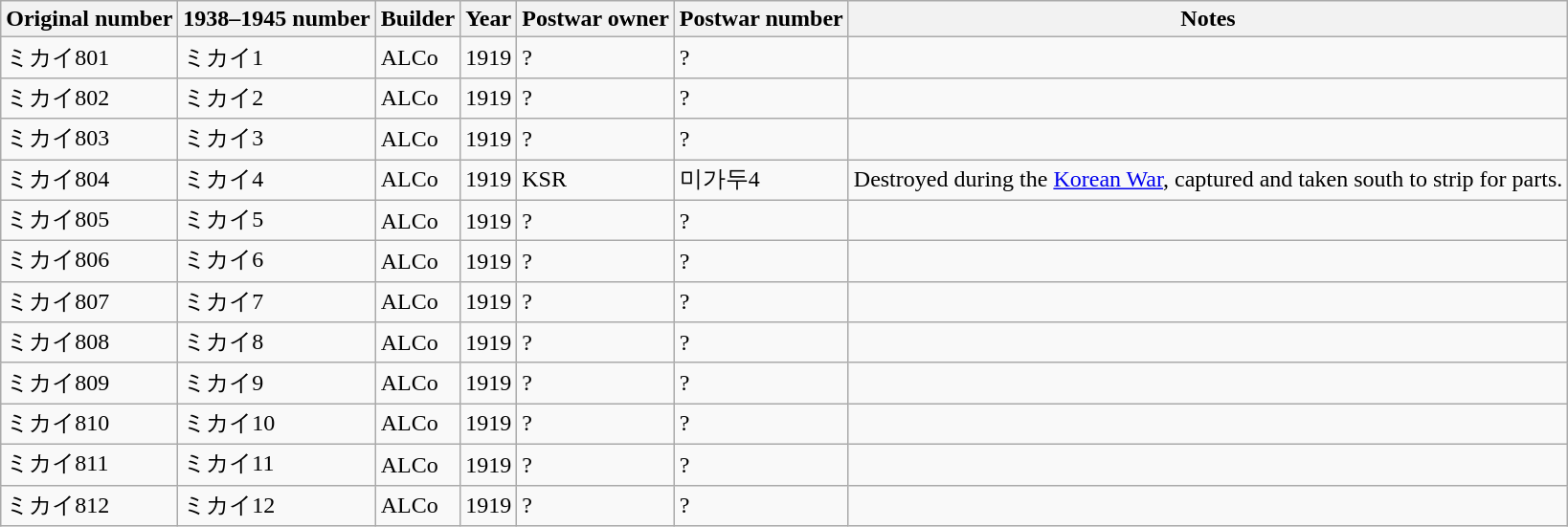<table class="wikitable">
<tr>
<th>Original number</th>
<th>1938–1945 number</th>
<th>Builder</th>
<th>Year</th>
<th>Postwar owner</th>
<th>Postwar number</th>
<th>Notes</th>
</tr>
<tr>
<td>ミカイ801</td>
<td>ミカイ1</td>
<td>ALCo</td>
<td>1919</td>
<td>?</td>
<td>?</td>
<td></td>
</tr>
<tr>
<td>ミカイ802</td>
<td>ミカイ2</td>
<td>ALCo</td>
<td>1919</td>
<td>?</td>
<td>?</td>
<td></td>
</tr>
<tr>
<td>ミカイ803</td>
<td>ミカイ3</td>
<td>ALCo</td>
<td>1919</td>
<td>?</td>
<td>?</td>
<td></td>
</tr>
<tr>
<td>ミカイ804</td>
<td>ミカイ4</td>
<td>ALCo</td>
<td>1919</td>
<td>KSR</td>
<td>미가두4</td>
<td>Destroyed during the <a href='#'>Korean War</a>, captured and taken south to strip for parts.</td>
</tr>
<tr>
<td>ミカイ805</td>
<td>ミカイ5</td>
<td>ALCo</td>
<td>1919</td>
<td>?</td>
<td>?</td>
<td></td>
</tr>
<tr>
<td>ミカイ806</td>
<td>ミカイ6</td>
<td>ALCo</td>
<td>1919</td>
<td>?</td>
<td>?</td>
<td></td>
</tr>
<tr>
<td>ミカイ807</td>
<td>ミカイ7</td>
<td>ALCo</td>
<td>1919</td>
<td>?</td>
<td>?</td>
<td></td>
</tr>
<tr>
<td>ミカイ808</td>
<td>ミカイ8</td>
<td>ALCo</td>
<td>1919</td>
<td>?</td>
<td>?</td>
<td></td>
</tr>
<tr>
<td>ミカイ809</td>
<td>ミカイ9</td>
<td>ALCo</td>
<td>1919</td>
<td>?</td>
<td>?</td>
<td></td>
</tr>
<tr>
<td>ミカイ810</td>
<td>ミカイ10</td>
<td>ALCo</td>
<td>1919</td>
<td>?</td>
<td>?</td>
<td></td>
</tr>
<tr>
<td>ミカイ811</td>
<td>ミカイ11</td>
<td>ALCo</td>
<td>1919</td>
<td>?</td>
<td>?</td>
<td></td>
</tr>
<tr>
<td>ミカイ812</td>
<td>ミカイ12</td>
<td>ALCo</td>
<td>1919</td>
<td>?</td>
<td>?</td>
<td></td>
</tr>
</table>
